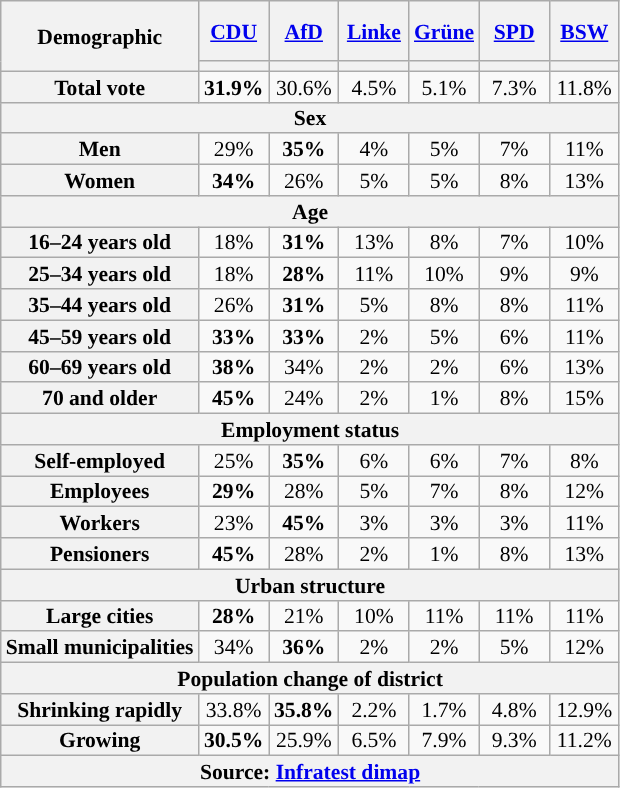<table class="wikitable sortable" style="text-align:center; font-size:90%; line-height:14px">
<tr style="height:40px;">
<th rowspan="2" colspan="2">Demographic</th>
<th class="unsortable" style="width:40px;"><a href='#'>CDU</a></th>
<th class="unsortable" style="width:40px;"><a href='#'>AfD</a></th>
<th class="unsortable" style="width:40px;"><a href='#'>Linke</a></th>
<th class="unsortable" style="width:40px;"><a href='#'>Grüne</a></th>
<th class="unsortable" style="width:40px;"><a href='#'>SPD</a></th>
<th class="unsortable" style="width:40px;"><a href='#'>BSW</a></th>
</tr>
<tr>
<th data-sort-type="number" style="background:"></th>
<th data-sort-type="number" style="background:"></th>
<th data-sort-type="number" style="background:"></th>
<th data-sort-type="number" style="background:"></th>
<th data-sort-type="number" style="background:"></th>
<th data-sort-type="number" style="background:"></th>
</tr>
<tr>
<th colspan="2">Total vote</th>
<td style="background-color:#"><strong>31.9%</strong></td>
<td>30.6%</td>
<td>4.5%</td>
<td>5.1%</td>
<td>7.3%</td>
<td>11.8%</td>
</tr>
<tr>
<th colspan="11">Sex</th>
</tr>
<tr>
<th colspan="2">Men</th>
<td>29%</td>
<td style="background-color:#"><strong>35%</strong></td>
<td>4%</td>
<td>5%</td>
<td>7%</td>
<td>11%</td>
</tr>
<tr>
<th colspan="2">Women</th>
<td style="background-color:#"><strong>34%</strong></td>
<td>26%</td>
<td>5%</td>
<td>5%</td>
<td>8%</td>
<td>13%</td>
</tr>
<tr>
<th colspan="11">Age</th>
</tr>
<tr>
<th colspan="2">16–24 years old</th>
<td>18%</td>
<td style="background-color:#"><strong>31%</strong></td>
<td>13%</td>
<td>8%</td>
<td>7%</td>
<td>10%</td>
</tr>
<tr>
<th colspan="2">25–34 years old</th>
<td>18%</td>
<td style="background-color:#"><strong>28%</strong></td>
<td>11%</td>
<td>10%</td>
<td>9%</td>
<td>9%</td>
</tr>
<tr>
<th colspan="2">35–44 years old</th>
<td>26%</td>
<td style="background-color:#"><strong>31%</strong></td>
<td>5%</td>
<td>8%</td>
<td>8%</td>
<td>11%</td>
</tr>
<tr>
<th colspan="2">45–59 years old</th>
<td style="background-color:#"><strong>33%</strong></td>
<td style="background-color:#"><strong>33%</strong></td>
<td>2%</td>
<td>5%</td>
<td>6%</td>
<td>11%</td>
</tr>
<tr>
<th colspan="2">60–69 years old</th>
<td style="background-color:#"><strong>38%</strong></td>
<td>34%</td>
<td>2%</td>
<td>2%</td>
<td>6%</td>
<td>13%</td>
</tr>
<tr>
<th colspan="2">70 and older</th>
<td style="background-color:#"><strong>45%</strong></td>
<td>24%</td>
<td>2%</td>
<td>1%</td>
<td>8%</td>
<td>15%</td>
</tr>
<tr>
<th colspan="11">Employment status</th>
</tr>
<tr>
<th colspan="2">Self-employed</th>
<td>25%</td>
<td style="background-color:#"><strong>35%</strong></td>
<td>6%</td>
<td>6%</td>
<td>7%</td>
<td>8%</td>
</tr>
<tr>
<th colspan="2">Employees</th>
<td style="background-color:#"><strong>29%</strong></td>
<td>28%</td>
<td>5%</td>
<td>7%</td>
<td>8%</td>
<td>12%</td>
</tr>
<tr>
<th colspan="2">Workers</th>
<td>23%</td>
<td style="background-color:#"><strong>45%</strong></td>
<td>3%</td>
<td>3%</td>
<td>3%</td>
<td>11%</td>
</tr>
<tr>
<th colspan="2">Pensioners</th>
<td style="background-color:#"><strong>45%</strong></td>
<td>28%</td>
<td>2%</td>
<td>1%</td>
<td>8%</td>
<td>13%</td>
</tr>
<tr>
<th colspan="11">Urban structure</th>
</tr>
<tr>
<th colspan="2">Large cities</th>
<td style="background-color:#"><strong>28%</strong></td>
<td>21%</td>
<td>10%</td>
<td>11%</td>
<td>11%</td>
<td>11%</td>
</tr>
<tr>
<th colspan="2">Small municipalities</th>
<td>34%</td>
<td style="background-color:#"><strong>36%</strong></td>
<td>2%</td>
<td>2%</td>
<td>5%</td>
<td>12%</td>
</tr>
<tr>
<th colspan="11">Population change of district</th>
</tr>
<tr>
<th colspan="2">Shrinking rapidly</th>
<td>33.8%</td>
<td style="background-color:#"><strong>35.8%</strong></td>
<td>2.2%</td>
<td>1.7%</td>
<td>4.8%</td>
<td>12.9%</td>
</tr>
<tr>
<th colspan="2">Growing</th>
<td style="background-color:#"><strong>30.5%</strong></td>
<td>25.9%</td>
<td>6.5%</td>
<td>7.9%</td>
<td>9.3%</td>
<td>11.2%</td>
</tr>
<tr>
<th colspan="11">Source: <a href='#'>Infratest dimap</a></th>
</tr>
</table>
